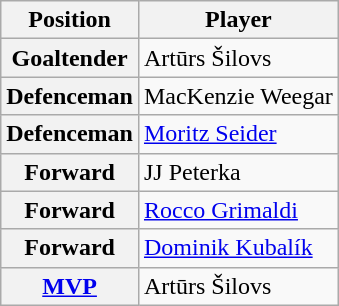<table class="wikitable plainrowheaders">
<tr>
<th scope="col">Position</th>
<th scope="col">Player</th>
</tr>
<tr>
<th scope="row">Goaltender</th>
<td> Artūrs Šilovs</td>
</tr>
<tr>
<th scope="row">Defenceman</th>
<td> MacKenzie Weegar</td>
</tr>
<tr>
<th scope="row">Defenceman</th>
<td> <a href='#'>Moritz Seider</a></td>
</tr>
<tr>
<th scope="row">Forward</th>
<td> JJ Peterka</td>
</tr>
<tr>
<th scope="row">Forward</th>
<td> <a href='#'>Rocco Grimaldi</a></td>
</tr>
<tr>
<th scope="row">Forward</th>
<td> <a href='#'>Dominik Kubalík</a></td>
</tr>
<tr>
<th scope="row"><a href='#'>MVP</a></th>
<td> Artūrs Šilovs</td>
</tr>
</table>
